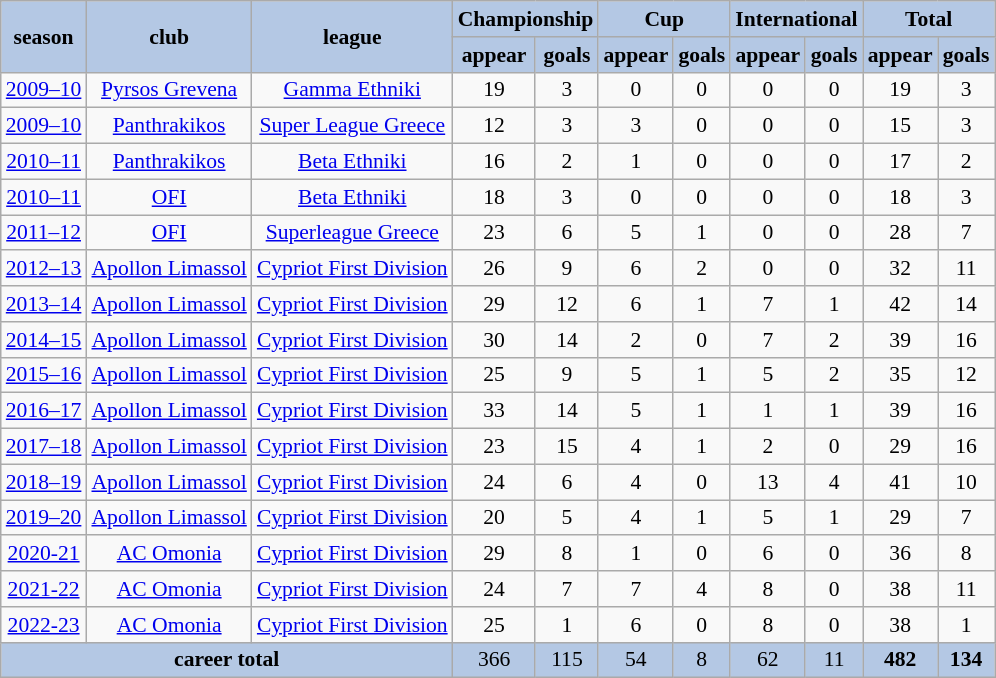<table class="wikitable" style="text-align:center; font-size:90%">
<tr bgcolor=#b4c8e4>
<td rowspan=2><strong>season</strong></td>
<td rowspan=2><strong>club</strong></td>
<td rowspan=2><strong>league</strong></td>
<td colspan=2><strong>Championship</strong></td>
<td colspan=2><strong>Cup</strong></td>
<td colspan=2><strong>International</strong></td>
<td colspan=2><strong>Total</strong></td>
</tr>
<tr bgcolor=#b4c8e4>
<td><strong>appear</strong></td>
<td><strong>goals</strong></td>
<td><strong>appear</strong></td>
<td><strong>goals</strong></td>
<td><strong>appear</strong></td>
<td><strong>goals</strong></td>
<td><strong>appear</strong></td>
<td><strong>goals</strong></td>
</tr>
<tr>
<td><a href='#'>2009–10</a></td>
<td rowspan=1><a href='#'>Pyrsos Grevena</a></td>
<td rowspan=1><a href='#'>Gamma Ethniki</a></td>
<td>19</td>
<td>3</td>
<td>0</td>
<td>0</td>
<td>0</td>
<td>0</td>
<td>19</td>
<td>3</td>
</tr>
<tr>
<td><a href='#'>2009–10</a></td>
<td rowspan=1><a href='#'>Panthrakikos</a></td>
<td rowspan=1><a href='#'>Super League Greece</a></td>
<td>12</td>
<td>3</td>
<td>3</td>
<td>0</td>
<td>0</td>
<td>0</td>
<td>15</td>
<td>3</td>
</tr>
<tr>
<td><a href='#'>2010–11</a></td>
<td rowspan=1><a href='#'>Panthrakikos</a></td>
<td rowspan=1><a href='#'>Beta Ethniki</a></td>
<td>16</td>
<td>2</td>
<td>1</td>
<td>0</td>
<td>0</td>
<td>0</td>
<td>17</td>
<td>2</td>
</tr>
<tr>
<td><a href='#'>2010–11</a></td>
<td rowspan=1><a href='#'>OFI</a></td>
<td rowspan=1><a href='#'>Beta Ethniki</a></td>
<td>18</td>
<td>3</td>
<td>0</td>
<td>0</td>
<td>0</td>
<td>0</td>
<td>18</td>
<td>3</td>
</tr>
<tr>
<td><a href='#'>2011–12</a></td>
<td rowspan=1><a href='#'>OFI</a></td>
<td rowspan=1><a href='#'>Superleague Greece</a></td>
<td>23</td>
<td>6</td>
<td>5</td>
<td>1</td>
<td>0</td>
<td>0</td>
<td>28</td>
<td>7</td>
</tr>
<tr>
<td><a href='#'>2012–13</a></td>
<td rowspan=1><a href='#'>Apollon Limassol</a></td>
<td rowspan=1><a href='#'>Cypriot First Division</a></td>
<td>26</td>
<td>9</td>
<td>6</td>
<td>2</td>
<td>0</td>
<td>0</td>
<td>32</td>
<td>11</td>
</tr>
<tr>
<td><a href='#'>2013–14</a></td>
<td rowspan=1><a href='#'>Apollon Limassol</a></td>
<td rowspan=1><a href='#'>Cypriot First Division</a></td>
<td>29</td>
<td>12</td>
<td>6</td>
<td>1</td>
<td>7</td>
<td>1</td>
<td>42</td>
<td>14</td>
</tr>
<tr>
<td><a href='#'>2014–15</a></td>
<td rowspan=1><a href='#'>Apollon Limassol</a></td>
<td rowspan=1><a href='#'>Cypriot First Division</a></td>
<td>30</td>
<td>14</td>
<td>2</td>
<td>0</td>
<td>7</td>
<td>2</td>
<td>39</td>
<td>16</td>
</tr>
<tr>
<td><a href='#'>2015–16</a></td>
<td rowspan=1><a href='#'>Apollon Limassol</a></td>
<td rowspan=1><a href='#'>Cypriot First Division</a></td>
<td>25</td>
<td>9</td>
<td>5</td>
<td>1</td>
<td>5</td>
<td>2</td>
<td>35</td>
<td>12</td>
</tr>
<tr>
<td><a href='#'>2016–17</a></td>
<td rowspan=1><a href='#'>Apollon Limassol</a></td>
<td rowspan=1><a href='#'>Cypriot First Division</a></td>
<td>33</td>
<td>14</td>
<td>5</td>
<td>1</td>
<td>1</td>
<td>1</td>
<td>39</td>
<td>16</td>
</tr>
<tr>
<td><a href='#'>2017–18</a></td>
<td rowspan=1><a href='#'>Apollon Limassol</a></td>
<td rowspan=1><a href='#'>Cypriot First Division</a></td>
<td>23</td>
<td>15</td>
<td>4</td>
<td>1</td>
<td>2</td>
<td>0</td>
<td>29</td>
<td>16</td>
</tr>
<tr>
<td><a href='#'>2018–19</a></td>
<td rowspan=1><a href='#'>Apollon Limassol</a></td>
<td rowspan=1><a href='#'>Cypriot First Division</a></td>
<td>24</td>
<td>6</td>
<td>4</td>
<td>0</td>
<td>13</td>
<td>4</td>
<td>41</td>
<td>10</td>
</tr>
<tr>
<td><a href='#'>2019–20</a></td>
<td rowspan=1><a href='#'>Apollon Limassol</a></td>
<td rowspan=1><a href='#'>Cypriot First Division</a></td>
<td>20</td>
<td>5</td>
<td>4</td>
<td>1</td>
<td>5</td>
<td>1</td>
<td>29</td>
<td>7</td>
</tr>
<tr>
<td><a href='#'>2020-21</a></td>
<td rowspan=1><a href='#'>AC Omonia</a></td>
<td rowspan=1><a href='#'>Cypriot First Division</a></td>
<td>29</td>
<td>8</td>
<td>1</td>
<td>0</td>
<td>6</td>
<td>0</td>
<td>36</td>
<td>8</td>
</tr>
<tr>
<td><a href='#'>2021-22</a></td>
<td rowspan=1><a href='#'>AC Omonia</a></td>
<td rowspan=1><a href='#'>Cypriot First Division</a></td>
<td>24</td>
<td>7</td>
<td>7</td>
<td>4</td>
<td>8</td>
<td>0</td>
<td>38</td>
<td>11</td>
</tr>
<tr>
<td><a href='#'>2022-23</a></td>
<td rowspan=1><a href='#'>AC Omonia</a></td>
<td rowspan=1><a href='#'>Cypriot First Division</a></td>
<td>25</td>
<td>1</td>
<td>6</td>
<td>0</td>
<td>8</td>
<td>0</td>
<td>38</td>
<td>1</td>
</tr>
<tr bgcolor=#b4c8e4>
<td colspan=3><strong>career total</strong></td>
<td>366</td>
<td>115</td>
<td>54</td>
<td>8</td>
<td>62</td>
<td>11</td>
<td><strong>482</strong></td>
<td><strong>134</strong></td>
</tr>
</table>
